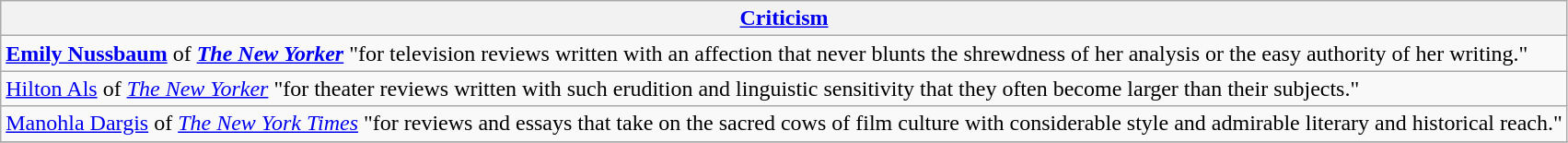<table class="wikitable" style="float:left; float:none;">
<tr>
<th><a href='#'>Criticism</a></th>
</tr>
<tr>
<td><strong><a href='#'>Emily Nussbaum</a></strong> of <strong><em><a href='#'>The New Yorker</a></em></strong> "for television reviews written with an affection that never blunts the shrewdness of her analysis or the easy authority of her writing."</td>
</tr>
<tr>
<td><a href='#'>Hilton Als</a> of <em><a href='#'>The New Yorker</a></em> "for theater reviews written with such erudition and linguistic sensitivity that they often become larger than their subjects."</td>
</tr>
<tr>
<td><a href='#'>Manohla Dargis</a> of <em><a href='#'>The New York Times</a></em> "for reviews and essays that take on the sacred cows of film culture with considerable style and admirable literary and historical reach."</td>
</tr>
<tr>
</tr>
</table>
